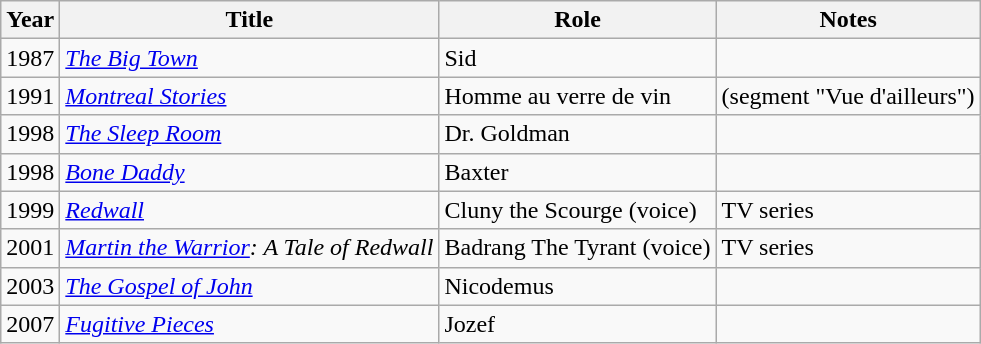<table class="wikitable">
<tr>
<th>Year</th>
<th>Title</th>
<th>Role</th>
<th>Notes</th>
</tr>
<tr>
<td>1987</td>
<td><em><a href='#'>The Big Town</a></em></td>
<td>Sid</td>
<td></td>
</tr>
<tr>
<td>1991</td>
<td><em><a href='#'>Montreal Stories</a></em></td>
<td>Homme au verre de vin</td>
<td>(segment "Vue d'ailleurs")</td>
</tr>
<tr>
<td>1998</td>
<td><em><a href='#'>The Sleep Room</a></em></td>
<td>Dr. Goldman</td>
<td></td>
</tr>
<tr>
<td>1998</td>
<td><em><a href='#'>Bone Daddy</a></em></td>
<td>Baxter</td>
<td></td>
</tr>
<tr>
<td>1999</td>
<td><em><a href='#'>Redwall</a></em></td>
<td>Cluny the Scourge (voice)</td>
<td>TV series</td>
</tr>
<tr>
<td>2001</td>
<td><em><a href='#'>Martin the Warrior</a>: A Tale of Redwall</em></td>
<td>Badrang The Tyrant (voice)</td>
<td>TV series</td>
</tr>
<tr>
<td>2003</td>
<td><em><a href='#'>The Gospel of John</a></em></td>
<td>Nicodemus</td>
<td></td>
</tr>
<tr>
<td>2007</td>
<td><em><a href='#'>Fugitive Pieces</a></em></td>
<td>Jozef</td>
<td></td>
</tr>
</table>
